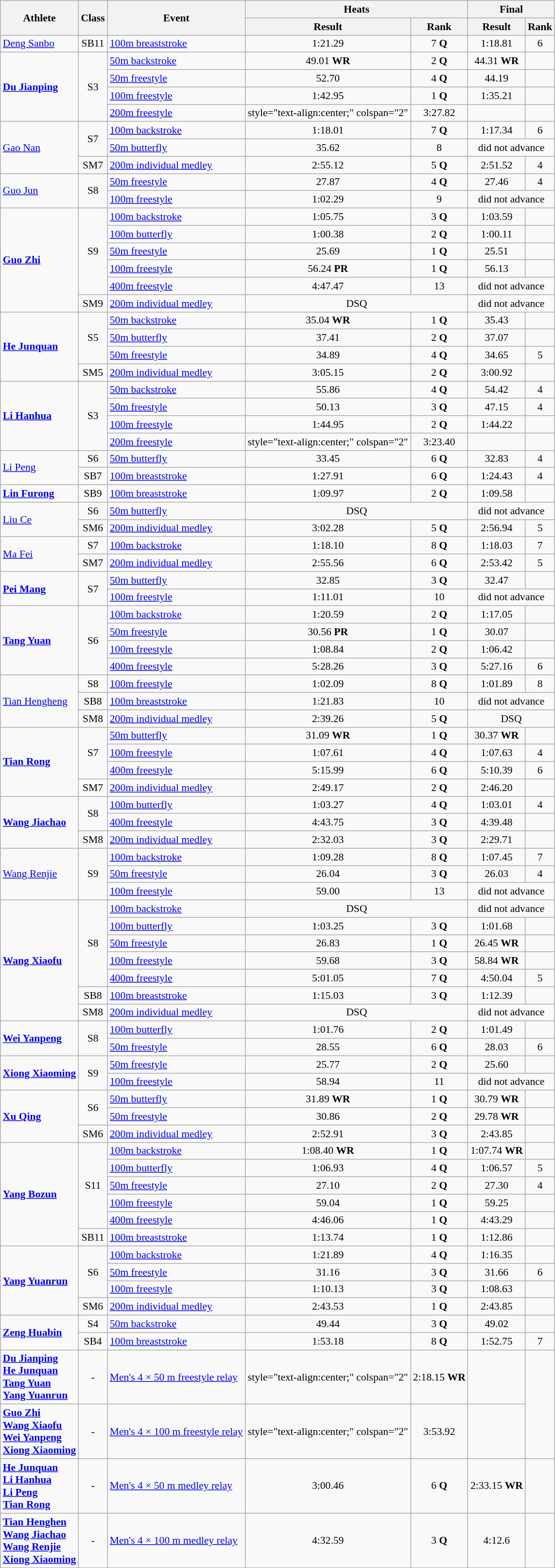<table class=wikitable style="font-size:90%">
<tr>
<th rowspan="2">Athlete</th>
<th rowspan="2">Class</th>
<th rowspan="2">Event</th>
<th colspan="2">Heats</th>
<th colspan="2">Final</th>
</tr>
<tr>
<th>Result</th>
<th>Rank</th>
<th>Result</th>
<th>Rank</th>
</tr>
<tr>
<td><a href='#'>Deng Sanbo</a></td>
<td style="text-align:center;">SB11</td>
<td><a href='#'>100m breaststroke</a></td>
<td style="text-align:center;">1:21.29</td>
<td style="text-align:center;">7 <strong>Q</strong></td>
<td style="text-align:center;">1:18.81</td>
<td style="text-align:center;">6</td>
</tr>
<tr>
<td rowspan="4"><strong><a href='#'>Du Jianping</a></strong></td>
<td rowspan="4" style="text-align:center;">S3</td>
<td><a href='#'>50m backstroke</a></td>
<td style="text-align:center;">49.01 <strong>WR</strong></td>
<td style="text-align:center;">2 <strong>Q</strong></td>
<td style="text-align:center;">44.31 <strong>WR</strong></td>
<td style="text-align:center;"></td>
</tr>
<tr>
<td><a href='#'>50m freestyle</a></td>
<td style="text-align:center;">52.70</td>
<td style="text-align:center;">4 <strong>Q</strong></td>
<td style="text-align:center;">44.19</td>
<td style="text-align:center;"></td>
</tr>
<tr>
<td><a href='#'>100m freestyle</a></td>
<td style="text-align:center;">1:42.95</td>
<td style="text-align:center;">1 <strong>Q</strong></td>
<td style="text-align:center;">1:35.21</td>
<td style="text-align:center;"></td>
</tr>
<tr>
<td><a href='#'>200m freestyle</a></td>
<td>style="text-align:center;" colspan="2" </td>
<td style="text-align:center;">3:27.82</td>
<td style="text-align:center;"></td>
</tr>
<tr>
<td rowspan="3"><a href='#'>Gao Nan</a></td>
<td rowspan="2" style="text-align:center;">S7</td>
<td><a href='#'>100m backstroke</a></td>
<td style="text-align:center;">1:18.01</td>
<td style="text-align:center;">7 <strong>Q</strong></td>
<td style="text-align:center;">1:17.34</td>
<td style="text-align:center;">6</td>
</tr>
<tr>
<td><a href='#'>50m butterfly</a></td>
<td style="text-align:center;">35.62</td>
<td style="text-align:center;">8</td>
<td style="text-align:center;" colspan="2">did not advance</td>
</tr>
<tr>
<td style="text-align:center;">SM7</td>
<td><a href='#'>200m individual medley</a></td>
<td style="text-align:center;">2:55.12</td>
<td style="text-align:center;">5 <strong>Q</strong></td>
<td style="text-align:center;">2:51.52</td>
<td style="text-align:center;">4</td>
</tr>
<tr>
<td rowspan="2"><a href='#'>Guo Jun</a></td>
<td rowspan="2" style="text-align:center;">S8</td>
<td><a href='#'>50m freestyle</a></td>
<td style="text-align:center;">27.87</td>
<td style="text-align:center;">4 <strong>Q</strong></td>
<td style="text-align:center;">27.46</td>
<td style="text-align:center;">4</td>
</tr>
<tr>
<td><a href='#'>100m freestyle</a></td>
<td style="text-align:center;">1:02.29</td>
<td style="text-align:center;">9</td>
<td style="text-align:center;" colspan="2">did not advance</td>
</tr>
<tr>
<td rowspan="6"><strong><a href='#'>Guo Zhi</a></strong></td>
<td rowspan="5" style="text-align:center;">S9</td>
<td><a href='#'>100m backstroke</a></td>
<td style="text-align:center;">1:05.75</td>
<td style="text-align:center;">3 <strong>Q</strong></td>
<td style="text-align:center;">1:03.59</td>
<td style="text-align:center;"></td>
</tr>
<tr>
<td><a href='#'>100m butterfly</a></td>
<td style="text-align:center;">1:00.38</td>
<td style="text-align:center;">2 <strong>Q</strong></td>
<td style="text-align:center;">1:00.11</td>
<td style="text-align:center;"></td>
</tr>
<tr>
<td><a href='#'>50m freestyle</a></td>
<td style="text-align:center;">25.69</td>
<td style="text-align:center;">1 <strong>Q</strong></td>
<td style="text-align:center;">25.51</td>
<td style="text-align:center;"></td>
</tr>
<tr>
<td><a href='#'>100m freestyle</a></td>
<td style="text-align:center;">56.24 <strong>PR</strong></td>
<td style="text-align:center;">1 <strong>Q</strong></td>
<td style="text-align:center;">56.13</td>
<td style="text-align:center;"></td>
</tr>
<tr>
<td><a href='#'>400m freestyle</a></td>
<td style="text-align:center;">4:47.47</td>
<td style="text-align:center;">13</td>
<td style="text-align:center;" colspan="2">did not advance</td>
</tr>
<tr>
<td style="text-align:center;">SM9</td>
<td><a href='#'>200m individual medley</a></td>
<td style="text-align:center;" colspan="2">DSQ</td>
<td style="text-align:center;" colspan="2">did not advance</td>
</tr>
<tr>
<td rowspan="4"><strong><a href='#'>He Junquan</a></strong></td>
<td rowspan="3" style="text-align:center;">S5</td>
<td><a href='#'>50m backstroke</a></td>
<td style="text-align:center;">35.04 <strong>WR</strong></td>
<td style="text-align:center;">1 <strong>Q</strong></td>
<td style="text-align:center;">35.43</td>
<td style="text-align:center;"></td>
</tr>
<tr>
<td><a href='#'>50m butterfly</a></td>
<td style="text-align:center;">37.41</td>
<td style="text-align:center;">2 <strong>Q</strong></td>
<td style="text-align:center;">37.07</td>
<td style="text-align:center;"></td>
</tr>
<tr>
<td><a href='#'>50m freestyle</a></td>
<td style="text-align:center;">34.89</td>
<td style="text-align:center;">4 <strong>Q</strong></td>
<td style="text-align:center;">34.65</td>
<td style="text-align:center;">5</td>
</tr>
<tr>
<td style="text-align:center;">SM5</td>
<td><a href='#'>200m individual medley</a></td>
<td style="text-align:center;">3:05.15</td>
<td style="text-align:center;">2 <strong>Q</strong></td>
<td style="text-align:center;">3:00.92</td>
<td style="text-align:center;"></td>
</tr>
<tr>
<td rowspan="4"><strong><a href='#'>Li Hanhua</a></strong></td>
<td rowspan="4" style="text-align:center;">S3</td>
<td><a href='#'>50m backstroke</a></td>
<td style="text-align:center;">55.86</td>
<td style="text-align:center;">4 <strong>Q</strong></td>
<td style="text-align:center;">54.42</td>
<td style="text-align:center;">4</td>
</tr>
<tr>
<td><a href='#'>50m freestyle</a></td>
<td style="text-align:center;">50.13</td>
<td style="text-align:center;">3 <strong>Q</strong></td>
<td style="text-align:center;">47.15</td>
<td style="text-align:center;">4</td>
</tr>
<tr>
<td><a href='#'>100m freestyle</a></td>
<td style="text-align:center;">1:44.95</td>
<td style="text-align:center;">2 <strong>Q</strong></td>
<td style="text-align:center;">1:44.22</td>
<td style="text-align:center;"></td>
</tr>
<tr>
<td><a href='#'>200m freestyle</a></td>
<td>style="text-align:center;" colspan="2" </td>
<td style="text-align:center;">3:23.40</td>
<td style="text-align:center;"></td>
</tr>
<tr>
<td rowspan="2"><a href='#'>Li Peng</a></td>
<td style="text-align:center;">S6</td>
<td><a href='#'>50m butterfly</a></td>
<td style="text-align:center;">33.45</td>
<td style="text-align:center;">6 <strong>Q</strong></td>
<td style="text-align:center;">32.83</td>
<td style="text-align:center;">4</td>
</tr>
<tr>
<td style="text-align:center;">SB7</td>
<td><a href='#'>100m breaststroke</a></td>
<td style="text-align:center;">1:27.91</td>
<td style="text-align:center;">6 <strong>Q</strong></td>
<td style="text-align:center;">1:24.43</td>
<td style="text-align:center;">4</td>
</tr>
<tr>
<td><strong><a href='#'>Lin Furong</a></strong></td>
<td style="text-align:center;">SB9</td>
<td><a href='#'>100m breaststroke</a></td>
<td style="text-align:center;">1:09.97</td>
<td style="text-align:center;">2 <strong>Q</strong></td>
<td style="text-align:center;">1:09.58</td>
<td style="text-align:center;"></td>
</tr>
<tr>
<td rowspan="2"><a href='#'>Liu Ce</a></td>
<td style="text-align:center;">S6</td>
<td><a href='#'>50m butterfly</a></td>
<td style="text-align:center;" colspan="2">DSQ</td>
<td style="text-align:center;" colspan="2">did not advance</td>
</tr>
<tr>
<td style="text-align:center;">SM6</td>
<td><a href='#'>200m individual medley</a></td>
<td style="text-align:center;">3:02.28</td>
<td style="text-align:center;">5 <strong>Q</strong></td>
<td style="text-align:center;">2:56.94</td>
<td style="text-align:center;">5</td>
</tr>
<tr>
<td rowspan="2"><a href='#'>Ma Fei</a></td>
<td style="text-align:center;">S7</td>
<td><a href='#'>100m backstroke</a></td>
<td style="text-align:center;">1:18.10</td>
<td style="text-align:center;">8 <strong>Q</strong></td>
<td style="text-align:center;">1:18.03</td>
<td style="text-align:center;">7</td>
</tr>
<tr>
<td style="text-align:center;">SM7</td>
<td><a href='#'>200m individual medley</a></td>
<td style="text-align:center;">2:55.56</td>
<td style="text-align:center;">6 <strong>Q</strong></td>
<td style="text-align:center;">2:53.42</td>
<td style="text-align:center;">5</td>
</tr>
<tr>
<td rowspan="2"><strong><a href='#'>Pei Mang</a></strong></td>
<td rowspan="2" style="text-align:center;">S7</td>
<td><a href='#'>50m butterfly</a></td>
<td style="text-align:center;">32.85</td>
<td style="text-align:center;">3 <strong>Q</strong></td>
<td style="text-align:center;">32.47</td>
<td style="text-align:center;"></td>
</tr>
<tr>
<td><a href='#'>100m freestyle</a></td>
<td style="text-align:center;">1:11.01</td>
<td style="text-align:center;">10</td>
<td style="text-align:center;" colspan="2">did not advance</td>
</tr>
<tr>
<td rowspan="4"><strong><a href='#'>Tang Yuan</a></strong></td>
<td rowspan="4" style="text-align:center;">S6</td>
<td><a href='#'>100m backstroke</a></td>
<td style="text-align:center;">1:20.59</td>
<td style="text-align:center;">2 <strong>Q</strong></td>
<td style="text-align:center;">1:17.05</td>
<td style="text-align:center;"></td>
</tr>
<tr>
<td><a href='#'>50m freestyle</a></td>
<td style="text-align:center;">30.56 <strong>PR</strong></td>
<td style="text-align:center;">1 <strong>Q</strong></td>
<td style="text-align:center;">30.07</td>
<td style="text-align:center;"></td>
</tr>
<tr>
<td><a href='#'>100m freestyle</a></td>
<td style="text-align:center;">1:08.84</td>
<td style="text-align:center;">2 <strong>Q</strong></td>
<td style="text-align:center;">1:06.42</td>
<td style="text-align:center;"></td>
</tr>
<tr>
<td><a href='#'>400m freestyle</a></td>
<td style="text-align:center;">5:28.26</td>
<td style="text-align:center;">3 <strong>Q</strong></td>
<td style="text-align:center;">5:27.16</td>
<td style="text-align:center;">6</td>
</tr>
<tr>
<td rowspan="3"><a href='#'>Tian Hengheng</a></td>
<td style="text-align:center;">S8</td>
<td><a href='#'>100m freestyle</a></td>
<td style="text-align:center;">1:02.09</td>
<td style="text-align:center;">8 <strong>Q</strong></td>
<td style="text-align:center;">1:01.89</td>
<td style="text-align:center;">8</td>
</tr>
<tr>
<td style="text-align:center;">SB8</td>
<td><a href='#'>100m breaststroke</a></td>
<td style="text-align:center;">1:21.83</td>
<td style="text-align:center;">10</td>
<td style="text-align:center;" colspan="2">did not advance</td>
</tr>
<tr>
<td style="text-align:center;">SM8</td>
<td><a href='#'>200m individual medley</a></td>
<td style="text-align:center;">2:39.26</td>
<td style="text-align:center;">5 <strong>Q</strong></td>
<td style="text-align:center;" colspan="2">DSQ</td>
</tr>
<tr>
<td rowspan="4"><strong><a href='#'>Tian Rong</a></strong></td>
<td rowspan="3" style="text-align:center;">S7</td>
<td><a href='#'>50m butterfly</a></td>
<td style="text-align:center;">31.09 <strong>WR</strong></td>
<td style="text-align:center;">1 <strong>Q</strong></td>
<td style="text-align:center;">30.37 <strong>WR</strong></td>
<td style="text-align:center;"></td>
</tr>
<tr>
<td><a href='#'>100m freestyle</a></td>
<td style="text-align:center;">1:07.61</td>
<td style="text-align:center;">4 <strong>Q</strong></td>
<td style="text-align:center;">1:07.63</td>
<td style="text-align:center;">4</td>
</tr>
<tr>
<td><a href='#'>400m freestyle</a></td>
<td style="text-align:center;">5:15.99</td>
<td style="text-align:center;">6 <strong>Q</strong></td>
<td style="text-align:center;">5:10.39</td>
<td style="text-align:center;">6</td>
</tr>
<tr>
<td style="text-align:center;">SM7</td>
<td><a href='#'>200m individual medley</a></td>
<td style="text-align:center;">2:49.17</td>
<td style="text-align:center;">2 <strong>Q</strong></td>
<td style="text-align:center;">2:46.20</td>
<td style="text-align:center;"></td>
</tr>
<tr>
<td rowspan="3"><strong><a href='#'>Wang Jiachao</a></strong></td>
<td rowspan="2" style="text-align:center;">S8</td>
<td><a href='#'>100m butterfly</a></td>
<td style="text-align:center;">1:03.27</td>
<td style="text-align:center;">4 <strong>Q</strong></td>
<td style="text-align:center;">1:03.01</td>
<td style="text-align:center;">4</td>
</tr>
<tr>
<td><a href='#'>400m freestyle</a></td>
<td style="text-align:center;">4:43.75</td>
<td style="text-align:center;">3 <strong>Q</strong></td>
<td style="text-align:center;">4:39.48</td>
<td style="text-align:center;"></td>
</tr>
<tr>
<td style="text-align:center;">SM8</td>
<td><a href='#'>200m individual medley</a></td>
<td style="text-align:center;">2:32.03</td>
<td style="text-align:center;">3 <strong>Q</strong></td>
<td style="text-align:center;">2:29.71</td>
<td style="text-align:center;"></td>
</tr>
<tr>
<td rowspan="3"><a href='#'>Wang Renjie</a></td>
<td rowspan="3" style="text-align:center;">S9</td>
<td><a href='#'>100m backstroke</a></td>
<td style="text-align:center;">1:09.28</td>
<td style="text-align:center;">8 <strong>Q</strong></td>
<td style="text-align:center;">1:07.45</td>
<td style="text-align:center;">7</td>
</tr>
<tr>
<td><a href='#'>50m freestyle</a></td>
<td style="text-align:center;">26.04</td>
<td style="text-align:center;">3 <strong>Q</strong></td>
<td style="text-align:center;">26.03</td>
<td style="text-align:center;">4</td>
</tr>
<tr>
<td><a href='#'>100m freestyle</a></td>
<td style="text-align:center;">59.00</td>
<td style="text-align:center;">13</td>
<td style="text-align:center;" colspan="2">did not advance</td>
</tr>
<tr>
<td rowspan="7"><strong><a href='#'>Wang Xiaofu</a></strong></td>
<td rowspan="5" style="text-align:center;">S8</td>
<td><a href='#'>100m backstroke</a></td>
<td style="text-align:center;" colspan="2">DSQ</td>
<td style="text-align:center;" colspan="2">did not advance</td>
</tr>
<tr>
<td><a href='#'>100m butterfly</a></td>
<td style="text-align:center;">1:03.25</td>
<td style="text-align:center;">3 <strong>Q</strong></td>
<td style="text-align:center;">1:01.68</td>
<td style="text-align:center;"></td>
</tr>
<tr>
<td><a href='#'>50m freestyle</a></td>
<td style="text-align:center;">26.83</td>
<td style="text-align:center;">1 <strong>Q</strong></td>
<td style="text-align:center;">26.45 <strong>WR</strong></td>
<td style="text-align:center;"></td>
</tr>
<tr>
<td><a href='#'>100m freestyle</a></td>
<td style="text-align:center;">59.68</td>
<td style="text-align:center;">3 <strong>Q</strong></td>
<td style="text-align:center;">58.84 <strong>WR</strong></td>
<td style="text-align:center;"></td>
</tr>
<tr>
<td><a href='#'>400m freestyle</a></td>
<td style="text-align:center;">5:01.05</td>
<td style="text-align:center;">7 <strong>Q</strong></td>
<td style="text-align:center;">4:50.04</td>
<td style="text-align:center;">5</td>
</tr>
<tr>
<td style="text-align:center;">SB8</td>
<td><a href='#'>100m breaststroke</a></td>
<td style="text-align:center;">1:15.03</td>
<td style="text-align:center;">3 <strong>Q</strong></td>
<td style="text-align:center;">1:12.39</td>
<td style="text-align:center;"></td>
</tr>
<tr>
<td style="text-align:center;">SM8</td>
<td><a href='#'>200m individual medley</a></td>
<td style="text-align:center;" colspan="2">DSQ</td>
<td style="text-align:center;" colspan="2">did not advance</td>
</tr>
<tr>
<td rowspan="2"><strong><a href='#'>Wei Yanpeng</a></strong></td>
<td rowspan="2" style="text-align:center;">S8</td>
<td><a href='#'>100m butterfly</a></td>
<td style="text-align:center;">1:01.76</td>
<td style="text-align:center;">2 <strong>Q</strong></td>
<td style="text-align:center;">1:01.49</td>
<td style="text-align:center;"></td>
</tr>
<tr>
<td><a href='#'>50m freestyle</a></td>
<td style="text-align:center;">28.55</td>
<td style="text-align:center;">6 <strong>Q</strong></td>
<td style="text-align:center;">28.03</td>
<td style="text-align:center;">6</td>
</tr>
<tr>
<td rowspan="2"><strong><a href='#'>Xiong Xiaoming</a></strong></td>
<td rowspan="2" style="text-align:center;">S9</td>
<td><a href='#'>50m freestyle</a></td>
<td style="text-align:center;">25.77</td>
<td style="text-align:center;">2 <strong>Q</strong></td>
<td style="text-align:center;">25.60</td>
<td style="text-align:center;"></td>
</tr>
<tr>
<td><a href='#'>100m freestyle</a></td>
<td style="text-align:center;">58.94</td>
<td style="text-align:center;">11</td>
<td style="text-align:center;" colspan="2">did not advance</td>
</tr>
<tr>
<td rowspan="3"><strong><a href='#'>Xu Qing</a></strong></td>
<td rowspan="2" style="text-align:center;">S6</td>
<td><a href='#'>50m butterfly</a></td>
<td style="text-align:center;">31.89 <strong>WR</strong></td>
<td style="text-align:center;">1 <strong>Q</strong></td>
<td style="text-align:center;">30.79 <strong>WR</strong></td>
<td style="text-align:center;"></td>
</tr>
<tr>
<td><a href='#'>50m freestyle</a></td>
<td style="text-align:center;">30.86</td>
<td style="text-align:center;">2 <strong>Q</strong></td>
<td style="text-align:center;">29.78 <strong>WR</strong></td>
<td style="text-align:center;"></td>
</tr>
<tr>
<td style="text-align:center;">SM6</td>
<td><a href='#'>200m individual medley</a></td>
<td style="text-align:center;">2:52.91</td>
<td style="text-align:center;">3 <strong>Q</strong></td>
<td style="text-align:center;">2:43.85</td>
<td style="text-align:center;"></td>
</tr>
<tr>
<td rowspan="6"><strong><a href='#'>Yang Bozun</a></strong></td>
<td rowspan="5" style="text-align:center;">S11</td>
<td><a href='#'>100m backstroke</a></td>
<td style="text-align:center;">1:08.40 <strong>WR</strong></td>
<td style="text-align:center;">1 <strong>Q</strong></td>
<td style="text-align:center;">1:07.74 <strong>WR</strong></td>
<td style="text-align:center;"></td>
</tr>
<tr>
<td><a href='#'>100m butterfly</a></td>
<td style="text-align:center;">1:06.93</td>
<td style="text-align:center;">4 <strong>Q</strong></td>
<td style="text-align:center;">1:06.57</td>
<td style="text-align:center;">5</td>
</tr>
<tr>
<td><a href='#'>50m freestyle</a></td>
<td style="text-align:center;">27.10</td>
<td style="text-align:center;">2 <strong>Q</strong></td>
<td style="text-align:center;">27.30</td>
<td style="text-align:center;">4</td>
</tr>
<tr>
<td><a href='#'>100m freestyle</a></td>
<td style="text-align:center;">59.04</td>
<td style="text-align:center;">1 <strong>Q</strong></td>
<td style="text-align:center;">59.25</td>
<td style="text-align:center;"></td>
</tr>
<tr>
<td><a href='#'>400m freestyle</a></td>
<td style="text-align:center;">4:46.06</td>
<td style="text-align:center;">1 <strong>Q</strong></td>
<td style="text-align:center;">4:43.29</td>
<td style="text-align:center;"></td>
</tr>
<tr>
<td style="text-align:center;">SB11</td>
<td><a href='#'>100m breaststroke</a></td>
<td style="text-align:center;">1:13.74</td>
<td style="text-align:center;">1 <strong>Q</strong></td>
<td style="text-align:center;">1:12.86</td>
<td style="text-align:center;"></td>
</tr>
<tr>
<td rowspan="4"><strong><a href='#'>Yang Yuanrun</a></strong></td>
<td rowspan="3" style="text-align:center;">S6</td>
<td><a href='#'>100m backstroke</a></td>
<td style="text-align:center;">1:21.89</td>
<td style="text-align:center;">4 <strong>Q</strong></td>
<td style="text-align:center;">1:16.35</td>
<td style="text-align:center;"></td>
</tr>
<tr>
<td><a href='#'>50m freestyle</a></td>
<td style="text-align:center;">31.16</td>
<td style="text-align:center;">3 <strong>Q</strong></td>
<td style="text-align:center;">31.66</td>
<td style="text-align:center;">6</td>
</tr>
<tr>
<td><a href='#'>100m freestyle</a></td>
<td style="text-align:center;">1:10.13</td>
<td style="text-align:center;">3 <strong>Q</strong></td>
<td style="text-align:center;">1:08.63</td>
<td style="text-align:center;"></td>
</tr>
<tr>
<td style="text-align:center;">SM6</td>
<td><a href='#'>200m individual medley</a></td>
<td style="text-align:center;">2:43.53</td>
<td style="text-align:center;">1 <strong>Q</strong></td>
<td style="text-align:center;">2:43.85</td>
<td style="text-align:center;"></td>
</tr>
<tr>
<td rowspan="2"><strong><a href='#'>Zeng Huabin</a></strong></td>
<td style="text-align:center;">S4</td>
<td><a href='#'>50m backstroke</a></td>
<td style="text-align:center;">49.44</td>
<td style="text-align:center;">3 <strong>Q</strong></td>
<td style="text-align:center;">49.02</td>
<td style="text-align:center;"></td>
</tr>
<tr>
<td style="text-align:center;">SB4</td>
<td><a href='#'>100m breaststroke</a></td>
<td style="text-align:center;">1:53.18</td>
<td style="text-align:center;">8 <strong>Q</strong></td>
<td style="text-align:center;">1:52.75</td>
<td style="text-align:center;">7</td>
</tr>
<tr>
<td><strong><a href='#'>Du Jianping</a></strong><br> <strong><a href='#'>He Junquan</a></strong><br> <strong><a href='#'>Tang Yuan</a></strong><br> <strong><a href='#'>Yang Yuanrun</a></strong></td>
<td style="text-align:center;">-</td>
<td><a href='#'>Men's 4 × 50 m freestyle relay</a></td>
<td>style="text-align:center;" colspan="2" </td>
<td style="text-align:center;">2:18.15 <strong>WR</strong></td>
<td style="text-align:center;"></td>
</tr>
<tr>
<td><strong><a href='#'>Guo Zhi</a></strong><br> <strong><a href='#'>Wang Xiaofu</a></strong><br> <strong><a href='#'>Wei Yanpeng</a></strong><br> <strong><a href='#'>Xiong Xiaoming</a></strong></td>
<td style="text-align:center;">-</td>
<td><a href='#'>Men's 4 × 100 m freestyle relay</a></td>
<td>style="text-align:center;" colspan="2" </td>
<td style="text-align:center;">3:53.92</td>
<td style="text-align:center;"></td>
</tr>
<tr>
<td><strong><a href='#'>He Junquan</a></strong><br> <strong><a href='#'>Li Hanhua</a></strong><br> <strong><a href='#'>Li Peng</a></strong><br> <strong><a href='#'>Tian Rong</a></strong></td>
<td style="text-align:center;">-</td>
<td><a href='#'>Men's 4 × 50 m medley relay</a></td>
<td style="text-align:center;">3:00.46</td>
<td style="text-align:center;">6 <strong>Q</strong></td>
<td style="text-align:center;">2:33.15 <strong>WR</strong></td>
<td style="text-align:center;"></td>
</tr>
<tr>
<td><strong><a href='#'>Tian Henghen</a></strong><br> <strong><a href='#'>Wang Jiachao</a></strong><br> <strong><a href='#'>Wang Renjie</a></strong><br> <strong><a href='#'>Xiong Xiaoming</a></strong></td>
<td style="text-align:center;">-</td>
<td><a href='#'>Men's 4 × 100 m medley relay</a></td>
<td style="text-align:center;">4:32.59</td>
<td style="text-align:center;">3 <strong>Q</strong></td>
<td style="text-align:center;">4:12.6</td>
<td style="text-align:center;"></td>
</tr>
</table>
